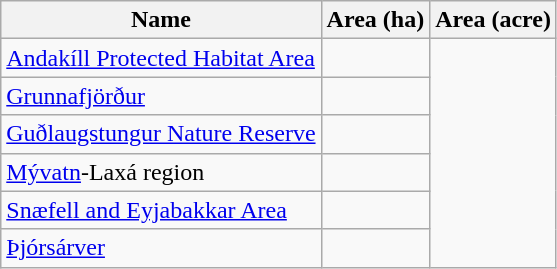<table class="wikitable">
<tr>
<th scope="col" align=left>Name</th>
<th scope="col">Area (ha)</th>
<th scope="col">Area (acre)</th>
</tr>
<tr ---->
<td><a href='#'>Andakíll Protected Habitat Area</a></td>
<td></td>
</tr>
<tr ---->
<td><a href='#'>Grunnafjörður</a></td>
<td></td>
</tr>
<tr ---->
<td><a href='#'>Guðlaugstungur Nature Reserve</a></td>
<td></td>
</tr>
<tr ---->
<td><a href='#'>Mývatn</a>-Laxá region</td>
<td></td>
</tr>
<tr ---->
<td><a href='#'>Snæfell and Eyjabakkar Area</a></td>
<td></td>
</tr>
<tr ---->
<td><a href='#'>Þjórsárver</a></td>
<td></td>
</tr>
</table>
